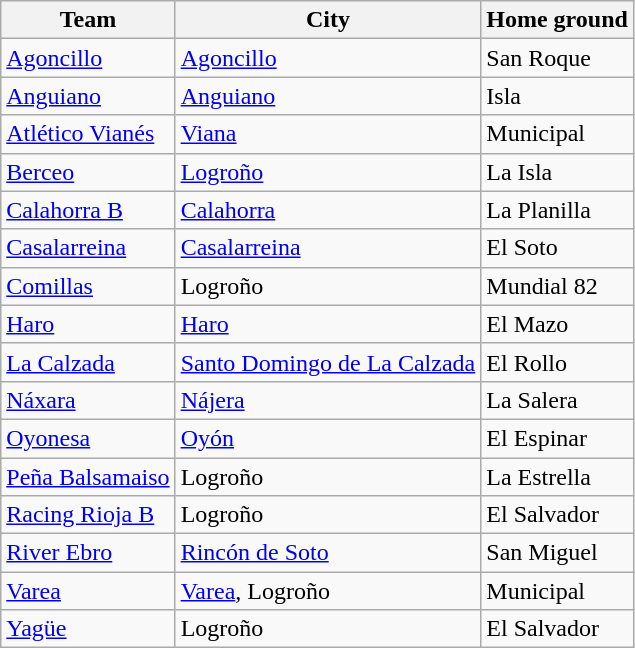<table class="wikitable sortable">
<tr>
<th>Team</th>
<th>City</th>
<th>Home ground</th>
</tr>
<tr>
<td><a href='#'>Agoncillo</a></td>
<td><a href='#'>Agoncillo</a></td>
<td>San Roque</td>
</tr>
<tr>
<td><a href='#'>Anguiano</a></td>
<td><a href='#'>Anguiano</a></td>
<td>Isla</td>
</tr>
<tr>
<td><a href='#'>Atlético Vianés</a></td>
<td><a href='#'>Viana</a> </td>
<td>Municipal</td>
</tr>
<tr>
<td><a href='#'>Berceo</a></td>
<td><a href='#'>Logroño</a></td>
<td>La Isla</td>
</tr>
<tr>
<td><a href='#'>Calahorra B</a></td>
<td><a href='#'>Calahorra</a></td>
<td>La Planilla</td>
</tr>
<tr>
<td><a href='#'>Casalarreina</a></td>
<td><a href='#'>Casalarreina</a></td>
<td>El Soto</td>
</tr>
<tr>
<td><a href='#'>Comillas</a></td>
<td>Logroño</td>
<td>Mundial 82</td>
</tr>
<tr>
<td><a href='#'>Haro</a></td>
<td><a href='#'>Haro</a></td>
<td>El Mazo</td>
</tr>
<tr>
<td><a href='#'>La Calzada</a></td>
<td><a href='#'>Santo Domingo de La Calzada</a></td>
<td>El Rollo</td>
</tr>
<tr>
<td><a href='#'>Náxara</a></td>
<td><a href='#'>Nájera</a></td>
<td>La Salera</td>
</tr>
<tr>
<td><a href='#'>Oyonesa</a></td>
<td><a href='#'>Oyón</a> </td>
<td>El Espinar</td>
</tr>
<tr>
<td><a href='#'>Peña Balsamaiso</a></td>
<td>Logroño</td>
<td>La Estrella</td>
</tr>
<tr>
<td><a href='#'>Racing Rioja B</a></td>
<td>Logroño</td>
<td>El Salvador</td>
</tr>
<tr>
<td><a href='#'>River Ebro</a></td>
<td><a href='#'>Rincón de Soto</a></td>
<td>San Miguel</td>
</tr>
<tr>
<td><a href='#'>Varea</a></td>
<td><a href='#'>Varea</a>, Logroño</td>
<td>Municipal</td>
</tr>
<tr>
<td><a href='#'>Yagüe</a></td>
<td>Logroño</td>
<td>El Salvador</td>
</tr>
</table>
